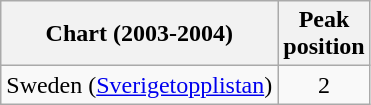<table class="wikitable">
<tr>
<th>Chart (2003-2004)</th>
<th>Peak<br>position</th>
</tr>
<tr>
<td>Sweden (<a href='#'>Sverigetopplistan</a>)</td>
<td align="center">2</td>
</tr>
</table>
